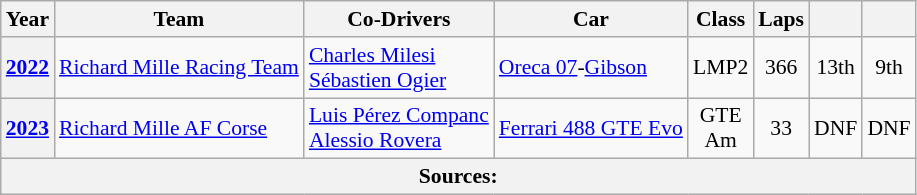<table class="wikitable" style="text-align:center; font-size:90%">
<tr>
<th>Year</th>
<th>Team</th>
<th>Co-Drivers</th>
<th>Car</th>
<th>Class</th>
<th>Laps</th>
<th></th>
<th></th>
</tr>
<tr>
<th><a href='#'>2022</a></th>
<td align=left> <a href='#'>Richard Mille Racing Team</a></td>
<td align=left> <a href='#'>Charles Milesi</a><br> <a href='#'>Sébastien Ogier</a></td>
<td align=left><a href='#'>Oreca 07</a>-<a href='#'>Gibson</a></td>
<td>LMP2</td>
<td>366</td>
<td>13th</td>
<td>9th</td>
</tr>
<tr>
<th><a href='#'>2023</a></th>
<td align=left> <a href='#'>Richard Mille AF Corse</a></td>
<td align=left> <a href='#'>Luis Pérez Companc</a><br> <a href='#'>Alessio Rovera</a></td>
<td align=left><a href='#'>Ferrari 488 GTE Evo</a></td>
<td>GTE<br>Am</td>
<td>33</td>
<td>DNF</td>
<td>DNF</td>
</tr>
<tr>
<th colspan="8">Sources:</th>
</tr>
</table>
